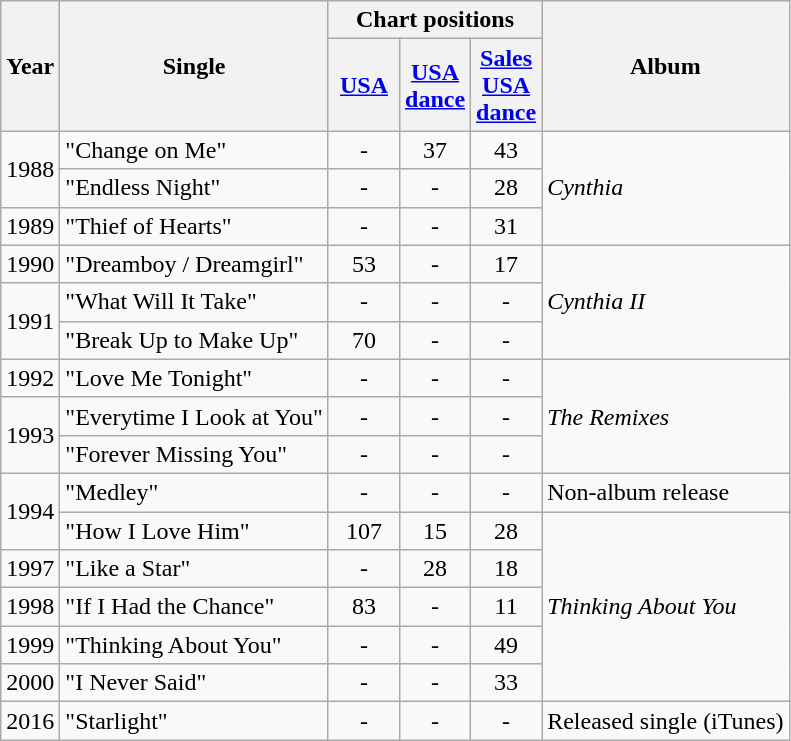<table Class = "wikitable">
<tr>
<th style="text-align:center;" rowspan="2">Year</th>
<th style="text-align:center;" rowspan="2">Single</th>
<th style="text-align:center;" colspan="3">Chart positions</th>
<th style="text-align:center;" rowspan="2">Album</th>
</tr>
<tr>
<th style="width:40px;"><a href='#'>USA</a></th>
<th style="width:40px;"><a href='#'>USA dance</a></th>
<th style="width:40px;"><a href='#'>Sales USA dance</a></th>
</tr>
<tr>
<td style="text-align:center;" rowspan="2">1988</td>
<td style="text-align:left;">"Change on Me"</td>
<td style="text-align:center;">-</td>
<td style="text-align:center;">37</td>
<td style="text-align:center;">43</td>
<td style="text-align:left;" rowspan="3"><em>Cynthia</em></td>
</tr>
<tr>
<td style="text-align:left;">"Endless Night"</td>
<td style="text-align:center;">-</td>
<td style="text-align:center;">-</td>
<td style="text-align:center;">28</td>
</tr>
<tr>
<td style="text-align:center;">1989</td>
<td style="text-align:left;">"Thief of Hearts"</td>
<td style="text-align:center;">-</td>
<td style="text-align:center;">-</td>
<td style="text-align:center;">31</td>
</tr>
<tr>
<td style="text-align:center;">1990</td>
<td style="text-align:left;">"Dreamboy / Dreamgirl"</td>
<td style="text-align:center;">53</td>
<td style="text-align:center;">-</td>
<td style="text-align:center;">17</td>
<td style="text-align:left;" rowspan="3"><em> Cynthia II</em></td>
</tr>
<tr>
<td style="text-align:center;" rowspan="2">1991</td>
<td style="text-align:left;">"What Will It Take"</td>
<td style="text-align:center;">-</td>
<td style="text-align:center;">-</td>
<td style="text-align:center;">-</td>
</tr>
<tr>
<td style="text-align:left;">"Break Up to Make Up"</td>
<td style="text-align:center; vertical-align:top;">70</td>
<td style="text-align:center; vertical-align:top;">-</td>
<td style="text-align:center; vertical-align:top;">-</td>
</tr>
<tr>
<td style="text-align:center;">1992</td>
<td style="text-align:left;">"Love Me Tonight"</td>
<td style="text-align:center; vertical-align:top;">-</td>
<td style="text-align:center; vertical-align:top;">-</td>
<td style="text-align:center; vertical-align:top;">-</td>
<td style="text-align:left;" rowspan="3"><em> The Remixes</em></td>
</tr>
<tr>
<td style="text-align:center;" rowspan="2">1993</td>
<td style="text-align:left;">"Everytime I Look at You"</td>
<td style="text-align:center;">-</td>
<td style="text-align:center;">-</td>
<td style="text-align:center;">-</td>
</tr>
<tr>
<td style="text-align:left;">"Forever Missing You"</td>
<td style="text-align:center;">-</td>
<td style="text-align:center;">-</td>
<td style="text-align:center;">-</td>
</tr>
<tr>
<td style="text-align:center;" rowspan="2">1994</td>
<td style="text-align:left; vertical-align:top;">"Medley"</td>
<td style="text-align:center; vertical-align:top;">-</td>
<td style="text-align:center; vertical-align:top;">-</td>
<td style="text-align:center; vertical-align:top;">-</td>
<td style="text-align:left;">Non-album release</td>
</tr>
<tr>
<td style="text-align:left; vertical-align:top;">"How I Love Him"</td>
<td style="text-align:center; vertical-align:top;">107</td>
<td style="text-align:center; vertical-align:top;">15</td>
<td style="text-align:center; vertical-align:top;">28</td>
<td style="text-align:left;" rowspan="5"><em> Thinking About You</em></td>
</tr>
<tr>
<td style="text-align:center;">1997</td>
<td style="text-align:left;">"Like a Star"</td>
<td style="text-align:center; vertical-align:top;">-</td>
<td style="text-align:center; vertical-align:top;">28</td>
<td style="text-align:center; vertical-align:top;">18</td>
</tr>
<tr>
<td style="text-align:center;">1998</td>
<td style="text-align:left;">"If I Had the Chance"</td>
<td style="text-align:center; vertical-align:top;">83</td>
<td style="text-align:center; vertical-align:top;">-</td>
<td style="text-align:center; vertical-align:top;">11</td>
</tr>
<tr>
<td style="text-align:center;">1999</td>
<td style="text-align:left;">"Thinking About You"</td>
<td style="text-align:center; vertical-align:top;">-</td>
<td style="text-align:center; vertical-align:top;">-</td>
<td style="text-align:center; vertical-align:top;">49</td>
</tr>
<tr>
<td style="text-align:center;">2000</td>
<td style="text-align:left;">"I Never Said"</td>
<td style="text-align:center; vertical-align:top;">-</td>
<td style="text-align:center; vertical-align:top;">-</td>
<td style="text-align:center; vertical-align:top;">33</td>
</tr>
<tr>
<td style="text-align:center;">2016</td>
<td style="text-align:left;">"Starlight"</td>
<td style="text-align:center; vertical-align:top;">-</td>
<td style="text-align:center; vertical-align:top;">-</td>
<td style="text-align:center; vertical-align:top;">-</td>
<td style="text-align:left;" rowspan="1">Released single (iTunes)</td>
</tr>
</table>
